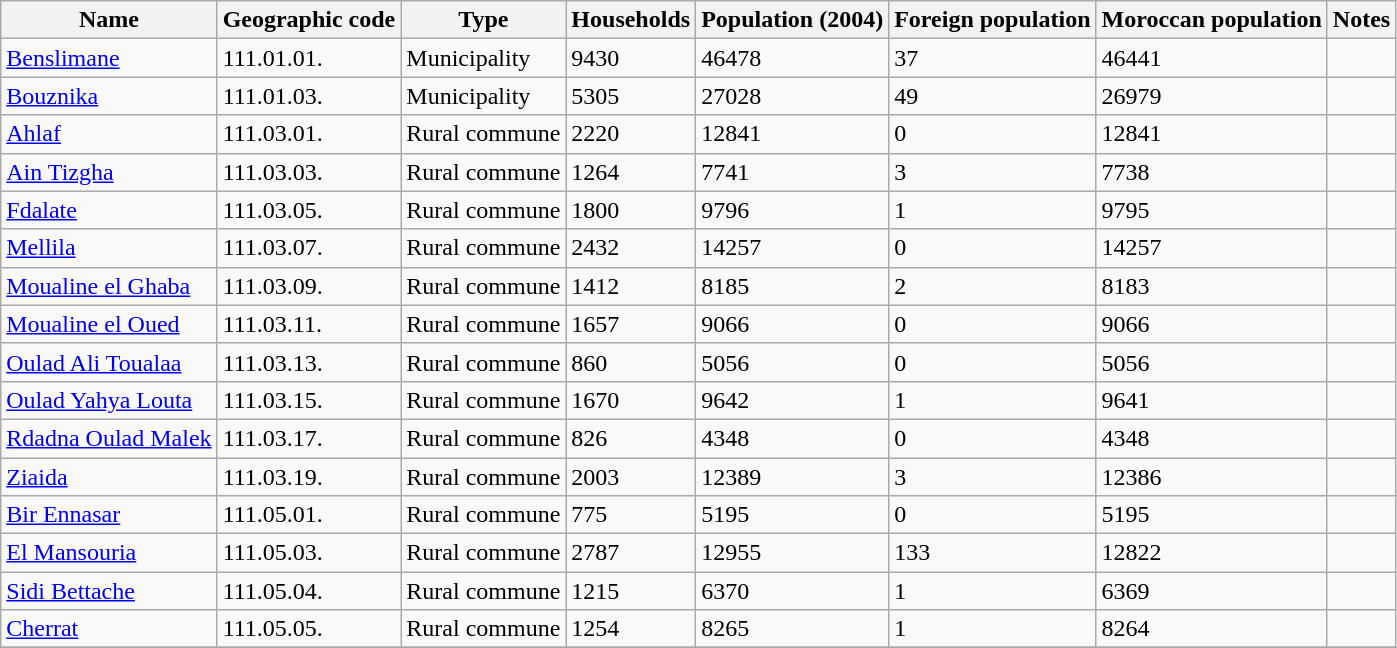<table class="wikitable sortable">
<tr>
<th>Name</th>
<th>Geographic code</th>
<th>Type</th>
<th>Households</th>
<th>Population (2004)</th>
<th>Foreign population</th>
<th>Moroccan population</th>
<th>Notes</th>
</tr>
<tr>
<td><a href='#'>Benslimane</a></td>
<td>111.01.01.</td>
<td>Municipality</td>
<td>9430</td>
<td>46478</td>
<td>37</td>
<td>46441</td>
<td></td>
</tr>
<tr>
<td><a href='#'>Bouznika</a></td>
<td>111.01.03.</td>
<td>Municipality</td>
<td>5305</td>
<td>27028</td>
<td>49</td>
<td>26979</td>
<td></td>
</tr>
<tr>
<td><a href='#'>Ahlaf</a></td>
<td>111.03.01.</td>
<td>Rural commune</td>
<td>2220</td>
<td>12841</td>
<td>0</td>
<td>12841</td>
<td></td>
</tr>
<tr>
<td><a href='#'>Ain Tizgha</a></td>
<td>111.03.03.</td>
<td>Rural commune</td>
<td>1264</td>
<td>7741</td>
<td>3</td>
<td>7738</td>
<td></td>
</tr>
<tr>
<td><a href='#'>Fdalate</a></td>
<td>111.03.05.</td>
<td>Rural commune</td>
<td>1800</td>
<td>9796</td>
<td>1</td>
<td>9795</td>
<td></td>
</tr>
<tr>
<td><a href='#'>Mellila</a></td>
<td>111.03.07.</td>
<td>Rural commune</td>
<td>2432</td>
<td>14257</td>
<td>0</td>
<td>14257</td>
<td></td>
</tr>
<tr>
<td><a href='#'>Moualine el Ghaba</a></td>
<td>111.03.09.</td>
<td>Rural commune</td>
<td>1412</td>
<td>8185</td>
<td>2</td>
<td>8183</td>
<td></td>
</tr>
<tr>
<td><a href='#'>Moualine el Oued</a></td>
<td>111.03.11.</td>
<td>Rural commune</td>
<td>1657</td>
<td>9066</td>
<td>0</td>
<td>9066</td>
<td></td>
</tr>
<tr>
<td><a href='#'>Oulad Ali Toualaa</a></td>
<td>111.03.13.</td>
<td>Rural commune</td>
<td>860</td>
<td>5056</td>
<td>0</td>
<td>5056</td>
<td></td>
</tr>
<tr>
<td><a href='#'>Oulad Yahya Louta</a></td>
<td>111.03.15.</td>
<td>Rural commune</td>
<td>1670</td>
<td>9642</td>
<td>1</td>
<td>9641</td>
<td></td>
</tr>
<tr>
<td><a href='#'>Rdadna Oulad Malek</a></td>
<td>111.03.17.</td>
<td>Rural commune</td>
<td>826</td>
<td>4348</td>
<td>0</td>
<td>4348</td>
<td></td>
</tr>
<tr>
<td><a href='#'>Ziaida</a></td>
<td>111.03.19.</td>
<td>Rural commune</td>
<td>2003</td>
<td>12389</td>
<td>3</td>
<td>12386</td>
<td></td>
</tr>
<tr>
<td><a href='#'>Bir Ennasar</a></td>
<td>111.05.01.</td>
<td>Rural commune</td>
<td>775</td>
<td>5195</td>
<td>0</td>
<td>5195</td>
<td></td>
</tr>
<tr>
<td><a href='#'>El Mansouria</a></td>
<td>111.05.03.</td>
<td>Rural commune</td>
<td>2787</td>
<td>12955</td>
<td>133</td>
<td>12822</td>
<td></td>
</tr>
<tr>
<td><a href='#'>Sidi Bettache</a></td>
<td>111.05.04.</td>
<td>Rural commune</td>
<td>1215</td>
<td>6370</td>
<td>1</td>
<td>6369</td>
<td></td>
</tr>
<tr>
<td><a href='#'>Cherrat</a></td>
<td>111.05.05.</td>
<td>Rural commune</td>
<td>1254</td>
<td>8265</td>
<td>1</td>
<td>8264</td>
<td></td>
</tr>
<tr>
</tr>
</table>
